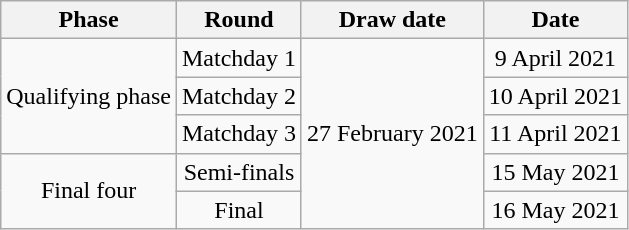<table class="wikitable" style="text-align:center">
<tr>
<th>Phase</th>
<th>Round</th>
<th>Draw date</th>
<th>Date</th>
</tr>
<tr>
<td rowspan="3">Qualifying phase</td>
<td>Matchday 1</td>
<td rowspan="5">27 February 2021</td>
<td>9 April 2021</td>
</tr>
<tr>
<td>Matchday 2</td>
<td>10 April 2021</td>
</tr>
<tr>
<td>Matchday 3</td>
<td>11 April 2021</td>
</tr>
<tr>
<td rowspan="3">Final four</td>
<td>Semi-finals</td>
<td>15 May 2021</td>
</tr>
<tr>
<td>Final</td>
<td>16 May 2021</td>
</tr>
</table>
